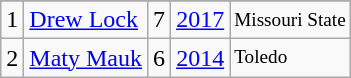<table class="wikitable">
<tr>
</tr>
<tr>
<td>1</td>
<td><a href='#'>Drew Lock</a></td>
<td><abbr>7</abbr></td>
<td><a href='#'>2017</a></td>
<td style="font-size:80%;">Missouri State</td>
</tr>
<tr>
<td>2</td>
<td><a href='#'>Maty Mauk</a></td>
<td><abbr>6</abbr></td>
<td><a href='#'>2014</a></td>
<td style="font-size:80%;">Toledo</td>
</tr>
</table>
